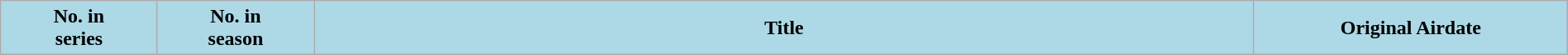<table class="wikitable plainrowheaders" style="width:100%; margin:auto;">
<tr>
<th style="background-color: lightblue;" width="10%">No. in<br>series</th>
<th style="background-color: lightblue;" width="10%">No. in<br>season</th>
<th style="background-color: lightblue;" width="60%">Title</th>
<th style="background-color: lightblue;" width="20%">Original Airdate<br>













</th>
</tr>
</table>
